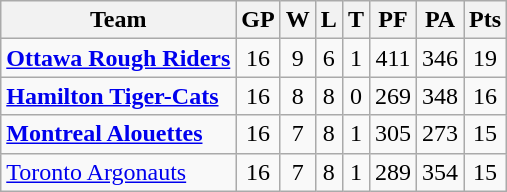<table class="wikitable">
<tr>
<th>Team</th>
<th>GP</th>
<th>W</th>
<th>L</th>
<th>T</th>
<th>PF</th>
<th>PA</th>
<th>Pts</th>
</tr>
<tr align="center">
<td align="left"><strong><a href='#'>Ottawa Rough Riders</a></strong></td>
<td>16</td>
<td>9</td>
<td>6</td>
<td>1</td>
<td>411</td>
<td>346</td>
<td>19</td>
</tr>
<tr align="center">
<td align="left"><strong><a href='#'>Hamilton Tiger-Cats</a></strong></td>
<td>16</td>
<td>8</td>
<td>8</td>
<td>0</td>
<td>269</td>
<td>348</td>
<td>16</td>
</tr>
<tr align="center">
<td align="left"><strong><a href='#'>Montreal Alouettes</a></strong></td>
<td>16</td>
<td>7</td>
<td>8</td>
<td>1</td>
<td>305</td>
<td>273</td>
<td>15</td>
</tr>
<tr align="center">
<td align="left"><a href='#'>Toronto Argonauts</a></td>
<td>16</td>
<td>7</td>
<td>8</td>
<td>1</td>
<td>289</td>
<td>354</td>
<td>15</td>
</tr>
</table>
